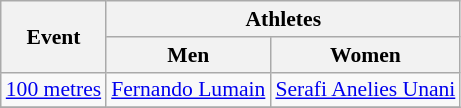<table class=wikitable style="font-size:90%">
<tr>
<th rowspan=2>Event</th>
<th colspan=2>Athletes</th>
</tr>
<tr>
<th>Men</th>
<th>Women</th>
</tr>
<tr>
<td><a href='#'>100 metres</a></td>
<td><a href='#'>Fernando Lumain</a></td>
<td><a href='#'>Serafi Anelies Unani</a></td>
</tr>
<tr>
</tr>
</table>
